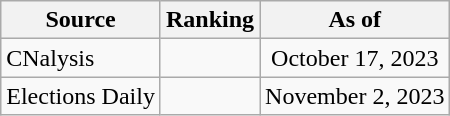<table class="wikitable" style="text-align:center">
<tr>
<th>Source</th>
<th>Ranking</th>
<th>As of</th>
</tr>
<tr>
<td align=left>CNalysis</td>
<td></td>
<td>October 17, 2023</td>
</tr>
<tr>
<td align=left>Elections Daily</td>
<td></td>
<td>November 2, 2023</td>
</tr>
</table>
